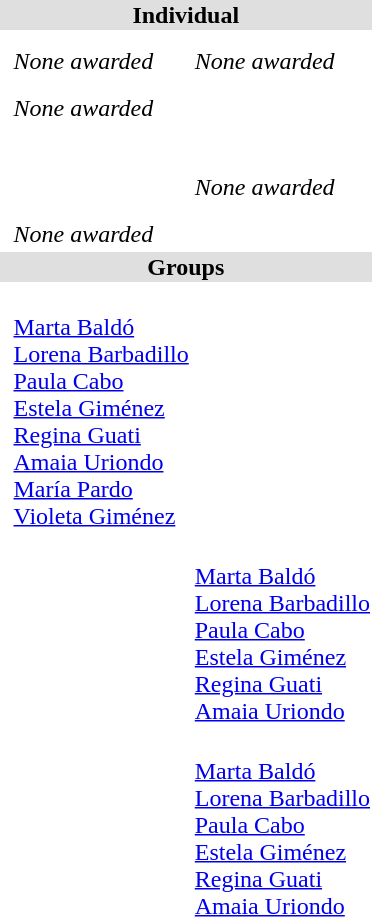<table>
<tr bgcolor="DFDFDF">
<td colspan="4" align="center"><strong>Individual</strong></td>
</tr>
<tr>
<th scope=row style="text-align:left"><br></th>
<td><br><br></td>
<td><em>None awarded</em></td>
<td><em>None awarded</em></td>
</tr>
<tr>
<th scope=row style="text-align:left"><br></th>
<td><br></td>
<td><em>None awarded</em></td>
<td></td>
</tr>
<tr>
<th scope=row style="text-align:left"><br></th>
<td></td>
<td></td>
<td></td>
</tr>
<tr>
<th scope=row style="text-align:left"><br></th>
<td></td>
<td><br><br></td>
<td><em>None awarded</em></td>
</tr>
<tr>
<th scope=row style="text-align:left"><br></th>
<td></td>
<td><em>None awarded</em></td>
<td><br></td>
</tr>
<tr bgcolor="DFDFDF">
<td colspan="4" align="center"><strong>Groups</strong></td>
</tr>
<tr>
<th scope=row style="text-align:left"><br></th>
<td valign="top"></td>
<td valign="top"> <br><a href='#'>Marta Baldó</a><br><a href='#'>Lorena Barbadillo</a><br><a href='#'>Paula Cabo</a><br><a href='#'>Estela Giménez</a><br><a href='#'>Regina Guati</a><br><a href='#'>Amaia Uriondo</a><br><a href='#'>María Pardo</a><br><a href='#'>Violeta Giménez</a></td>
<td valign="top"></td>
</tr>
<tr>
<th scope=row style="text-align:left"><br></th>
<td valign="top"></td>
<td valign="top"></td>
<td valign="top"> <br><a href='#'>Marta Baldó</a><br><a href='#'>Lorena Barbadillo</a><br><a href='#'>Paula Cabo</a><br><a href='#'>Estela Giménez</a><br><a href='#'>Regina Guati</a><br><a href='#'>Amaia Uriondo</a></td>
</tr>
<tr>
<th scope=row style="text-align:left"><br></th>
<td valign="top"></td>
<td valign="top"></td>
<td valign="top"> <br><a href='#'>Marta Baldó</a><br><a href='#'>Lorena Barbadillo</a><br><a href='#'>Paula Cabo</a><br><a href='#'>Estela Giménez</a><br><a href='#'>Regina Guati</a><br><a href='#'>Amaia Uriondo</a></td>
</tr>
</table>
